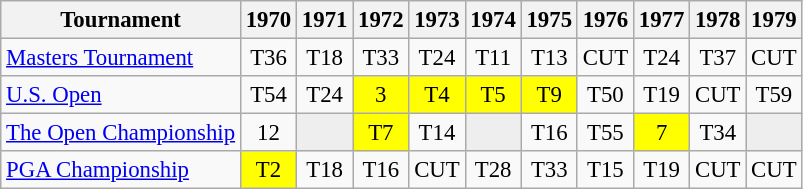<table class="wikitable" style="font-size:95%;text-align:center;">
<tr>
<th>Tournament</th>
<th>1970</th>
<th>1971</th>
<th>1972</th>
<th>1973</th>
<th>1974</th>
<th>1975</th>
<th>1976</th>
<th>1977</th>
<th>1978</th>
<th>1979</th>
</tr>
<tr>
<td align=left><a href='#'>Masters Tournament</a></td>
<td>T36</td>
<td>T18</td>
<td>T33</td>
<td>T24</td>
<td>T11</td>
<td>T13</td>
<td>CUT</td>
<td>T24</td>
<td>T37</td>
<td>CUT</td>
</tr>
<tr>
<td align=left><a href='#'>U.S. Open</a></td>
<td>T54</td>
<td>T24</td>
<td style="background:yellow;">3</td>
<td style="background:yellow;">T4</td>
<td style="background:yellow;">T5</td>
<td style="background:yellow;">T9</td>
<td>T50</td>
<td>T19</td>
<td>CUT</td>
<td>T59</td>
</tr>
<tr>
<td align=left><a href='#'>The Open Championship</a></td>
<td>12</td>
<td style="background:#eeeeee;"></td>
<td style="background:yellow;">T7</td>
<td>T14</td>
<td style="background:#eeeeee;"></td>
<td>T16</td>
<td>T55</td>
<td style="background:yellow;">7</td>
<td>T34</td>
<td style="background:#eeeeee;"></td>
</tr>
<tr>
<td align=left><a href='#'>PGA Championship</a></td>
<td style="background:yellow;">T2</td>
<td>T18</td>
<td>T16</td>
<td>CUT</td>
<td>T28</td>
<td>T33</td>
<td>T15</td>
<td>T19</td>
<td>CUT</td>
<td>CUT</td>
</tr>
</table>
